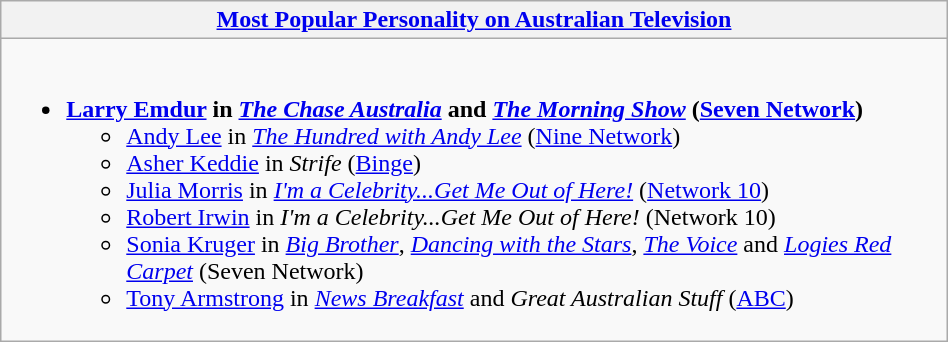<table class=wikitable width="50%">
<tr>
<th width="25%"><a href='#'>Most Popular Personality on Australian Television</a></th>
</tr>
<tr>
<td valign="top"><br><ul><li><strong><a href='#'>Larry Emdur</a> in <em><a href='#'>The Chase Australia</a></em> and <em><a href='#'>The Morning Show</a></em> (<a href='#'>Seven Network</a>)</strong><ul><li><a href='#'>Andy Lee</a> in <em><a href='#'>The Hundred with Andy Lee</a></em> (<a href='#'>Nine Network</a>)</li><li><a href='#'>Asher Keddie</a> in <em>Strife</em> (<a href='#'>Binge</a>)</li><li><a href='#'>Julia Morris</a> in <em><a href='#'>I'm a Celebrity...Get Me Out of Here!</a></em> (<a href='#'>Network 10</a>)</li><li><a href='#'>Robert Irwin</a> in <em>I'm a Celebrity...Get Me Out of Here!</em> (Network 10)</li><li><a href='#'>Sonia Kruger</a> in <em><a href='#'>Big Brother</a></em>, <em><a href='#'>Dancing with the Stars</a></em>, <em><a href='#'>The Voice</a></em> and <em><a href='#'>Logies Red Carpet</a></em> (Seven Network)</li><li><a href='#'>Tony Armstrong</a> in <em><a href='#'>News Breakfast</a></em> and <em>Great Australian Stuff</em> (<a href='#'>ABC</a>)</li></ul></li></ul></td>
</tr>
</table>
